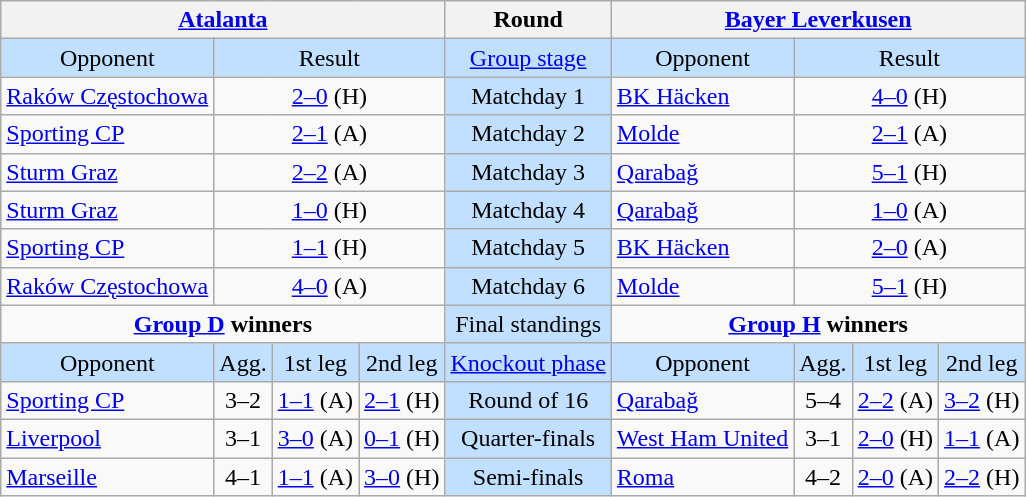<table class="wikitable" style="text-align:center">
<tr>
<th colspan="4"> <a href='#'>Atalanta</a></th>
<th>Round</th>
<th colspan="4"> <a href='#'>Bayer Leverkusen</a></th>
</tr>
<tr style="background:#C1E0FF">
<td>Opponent</td>
<td colspan="3">Result</td>
<td><a href='#'>Group stage</a></td>
<td>Opponent</td>
<td colspan="3">Result</td>
</tr>
<tr>
<td style="text-align:left"> <a href='#'>Raków Częstochowa</a></td>
<td colspan="3"><a href='#'>2–0</a> (H)</td>
<td style="background:#C1E0FF">Matchday 1</td>
<td style="text-align:left"> <a href='#'>BK Häcken</a></td>
<td colspan="3"><a href='#'>4–0</a> (H)</td>
</tr>
<tr>
<td style="text-align:left"> <a href='#'>Sporting CP</a></td>
<td colspan="3"><a href='#'>2–1</a> (A)</td>
<td style="background:#C1E0FF">Matchday 2</td>
<td style="text-align:left"> <a href='#'>Molde</a></td>
<td colspan="3"><a href='#'>2–1</a> (A)</td>
</tr>
<tr>
<td style="text-align:left"> <a href='#'>Sturm Graz</a></td>
<td colspan="3"><a href='#'>2–2</a> (A)</td>
<td style="background:#C1E0FF">Matchday 3</td>
<td style="text-align:left"> <a href='#'>Qarabağ</a></td>
<td colspan="3"><a href='#'>5–1</a> (H)</td>
</tr>
<tr>
<td style="text-align:left"> <a href='#'>Sturm Graz</a></td>
<td colspan="3"><a href='#'>1–0</a> (H)</td>
<td style="background:#C1E0FF">Matchday 4</td>
<td style="text-align:left"> <a href='#'>Qarabağ</a></td>
<td colspan="3"><a href='#'>1–0</a> (A)</td>
</tr>
<tr>
<td style="text-align:left"> <a href='#'>Sporting CP</a></td>
<td colspan="3"><a href='#'>1–1</a> (H)</td>
<td style="background:#C1E0FF">Matchday 5</td>
<td style="text-align:left"> <a href='#'>BK Häcken</a></td>
<td colspan="3"><a href='#'>2–0</a> (A)</td>
</tr>
<tr>
<td style="text-align:left"> <a href='#'>Raków Częstochowa</a></td>
<td colspan="3"><a href='#'>4–0</a> (A)</td>
<td style="background:#C1E0FF">Matchday 6</td>
<td style="text-align:left"> <a href='#'>Molde</a></td>
<td colspan="3"><a href='#'>5–1</a> (H)</td>
</tr>
<tr>
<td colspan="4" style="vertical-align:top"><strong><a href='#'>Group D</a> winners</strong><br><div></div></td>
<td style="background:#C1E0FF">Final standings</td>
<td colspan="4" style="vertical-align:top"><strong><a href='#'>Group H</a> winners</strong><br><div></div></td>
</tr>
<tr style="background:#C1E0FF">
<td>Opponent</td>
<td>Agg.</td>
<td>1st leg</td>
<td>2nd leg</td>
<td><a href='#'>Knockout phase</a></td>
<td>Opponent</td>
<td>Agg.</td>
<td>1st leg</td>
<td>2nd leg</td>
</tr>
<tr>
<td style="text-align:left"> <a href='#'>Sporting CP</a></td>
<td>3–2</td>
<td><a href='#'>1–1</a> (A)</td>
<td><a href='#'>2–1</a> (H)</td>
<td style="background:#C1E0FF">Round of 16</td>
<td style="text-align:left"> <a href='#'>Qarabağ</a></td>
<td>5–4</td>
<td><a href='#'>2–2</a> (A)</td>
<td><a href='#'>3–2</a> (H)</td>
</tr>
<tr>
<td style="text-align:left"> <a href='#'>Liverpool</a></td>
<td>3–1</td>
<td><a href='#'>3–0</a> (A)</td>
<td><a href='#'>0–1</a> (H)</td>
<td style="background:#C1E0FF">Quarter-finals</td>
<td style="text-align:left"> <a href='#'>West Ham United</a></td>
<td>3–1</td>
<td><a href='#'>2–0</a> (H)</td>
<td><a href='#'>1–1</a> (A)</td>
</tr>
<tr>
<td style="text-align:left"> <a href='#'>Marseille</a></td>
<td>4–1</td>
<td><a href='#'>1–1</a> (A)</td>
<td><a href='#'>3–0</a> (H)</td>
<td style="background:#C1E0FF">Semi-finals</td>
<td style="text-align:left"> <a href='#'>Roma</a></td>
<td>4–2</td>
<td><a href='#'>2–0</a> (A)</td>
<td><a href='#'>2–2</a> (H)</td>
</tr>
</table>
